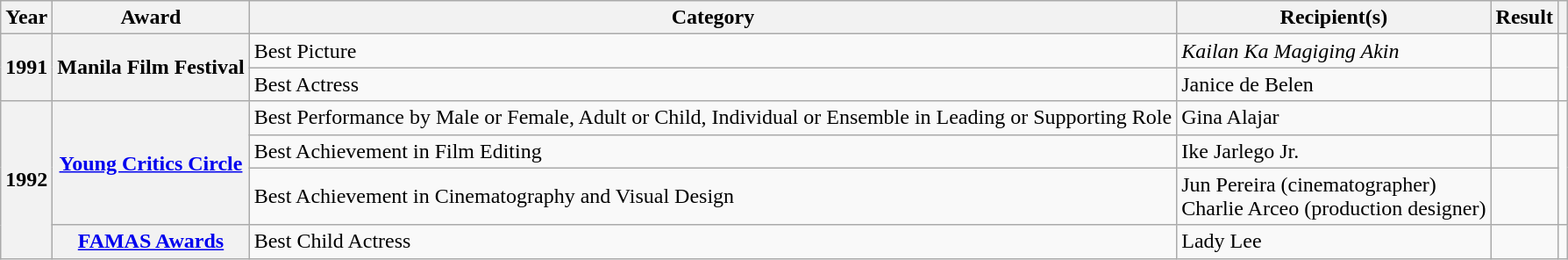<table class="wikitable sortable plainrowheaders">
<tr>
<th scope="col" data-sort-type="date">Year</th>
<th scope="col">Award</th>
<th scope="col">Category</th>
<th scope="col">Recipient(s)</th>
<th scope="col">Result</th>
<th scope="col" class="unsortable"></th>
</tr>
<tr>
<th rowspan="2" scope="row">1991</th>
<th rowspan="2" scope="row">Manila Film Festival</th>
<td>Best Picture</td>
<td><em>Kailan Ka Magiging Akin</em></td>
<td></td>
<td rowspan="2" scope="row"></td>
</tr>
<tr>
<td>Best Actress</td>
<td>Janice de Belen</td>
<td></td>
</tr>
<tr>
<th rowspan="4" scope="row">1992</th>
<th rowspan="3" scope="row"><a href='#'>Young Critics Circle</a></th>
<td>Best Performance by Male or Female, Adult or Child, Individual or Ensemble in Leading or Supporting Role</td>
<td>Gina Alajar</td>
<td></td>
<td rowspan="3"></td>
</tr>
<tr>
<td>Best Achievement in Film Editing</td>
<td>Ike Jarlego Jr.</td>
<td></td>
</tr>
<tr>
<td>Best Achievement in Cinematography and Visual Design</td>
<td>Jun Pereira (cinematographer)<br>Charlie Arceo (production designer)</td>
<td></td>
</tr>
<tr>
<th scope="row"><a href='#'>FAMAS Awards</a></th>
<td>Best Child Actress</td>
<td>Lady Lee</td>
<td></td>
<td></td>
</tr>
</table>
